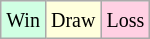<table class="wikitable">
<tr>
<td style="background:#d0ffe3;"><small>Win</small></td>
<td style="background:#ffffdd;"><small>Draw</small></td>
<td style="background:#ffd0e3;"><small>Loss</small></td>
</tr>
</table>
